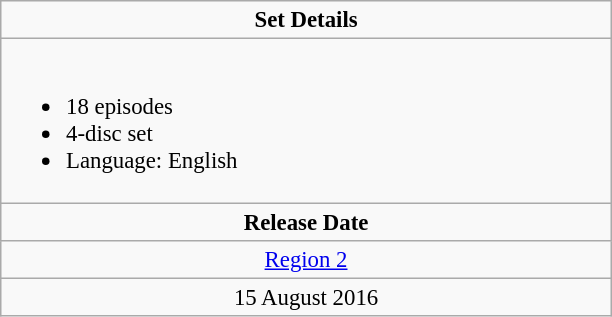<table class="wikitable" style="font-size: 95%;">
<tr valign="top">
<td align="center" width="400" colspan="3"><strong>Set Details</strong></td>
</tr>
<tr valign="top">
<td colspan="3" align="left" width="400"><br><ul><li>18 episodes</li><li>4-disc set</li><li>Language: English</li></ul></td>
</tr>
<tr>
<td colspan="3" align="center"><strong>Release Date</strong></td>
</tr>
<tr>
<td align="center"><a href='#'>Region 2</a></td>
</tr>
<tr>
<td align="center">15 August 2016</td>
</tr>
</table>
